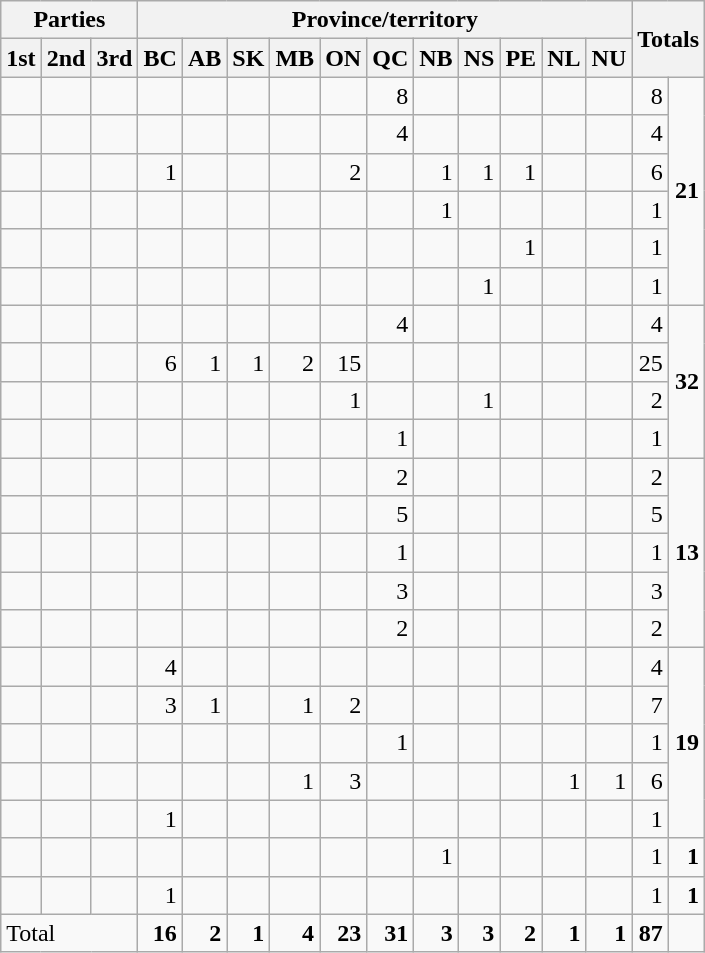<table class="wikitable" style="text-align:right;">
<tr>
<th colspan="3">Parties</th>
<th colspan="11">Province/territory</th>
<th rowspan="2" colspan="2">Totals</th>
</tr>
<tr>
<th>1st</th>
<th>2nd</th>
<th>3rd</th>
<th>BC</th>
<th>AB</th>
<th>SK</th>
<th>MB</th>
<th>ON</th>
<th>QC</th>
<th>NB</th>
<th>NS</th>
<th>PE</th>
<th>NL</th>
<th>NU</th>
</tr>
<tr>
<td style="text-align:left;"></td>
<td style="text-align:left;"></td>
<td style="text-align:left;"></td>
<td></td>
<td></td>
<td></td>
<td></td>
<td></td>
<td>8</td>
<td></td>
<td></td>
<td></td>
<td></td>
<td></td>
<td>8</td>
<td rowspan="6"><strong>21</strong></td>
</tr>
<tr>
<td style="text-align:left;"></td>
<td style="text-align:left;"></td>
<td style="text-align:left;"></td>
<td></td>
<td></td>
<td></td>
<td></td>
<td></td>
<td>4</td>
<td></td>
<td></td>
<td></td>
<td></td>
<td></td>
<td>4</td>
</tr>
<tr>
<td style="text-align:left;"></td>
<td style="text-align:left;"></td>
<td style="text-align:left;"></td>
<td>1</td>
<td></td>
<td></td>
<td></td>
<td>2</td>
<td></td>
<td>1</td>
<td>1</td>
<td>1</td>
<td></td>
<td></td>
<td>6</td>
</tr>
<tr>
<td style="text-align:left;"></td>
<td style="text-align:left;"></td>
<td style="text-align:left;"></td>
<td></td>
<td></td>
<td></td>
<td></td>
<td></td>
<td></td>
<td>1</td>
<td></td>
<td></td>
<td></td>
<td></td>
<td>1</td>
</tr>
<tr>
<td style="text-align:left;"></td>
<td style="text-align:left;"></td>
<td style="text-align:left;"></td>
<td></td>
<td></td>
<td></td>
<td></td>
<td></td>
<td></td>
<td></td>
<td></td>
<td>1</td>
<td></td>
<td></td>
<td>1</td>
</tr>
<tr>
<td style="text-align:left;"></td>
<td style="text-align:left;"></td>
<td style="text-align:left;"></td>
<td></td>
<td></td>
<td></td>
<td></td>
<td></td>
<td></td>
<td></td>
<td>1</td>
<td></td>
<td></td>
<td></td>
<td>1</td>
</tr>
<tr>
<td style="text-align:left;"></td>
<td style="text-align:left;"></td>
<td style="text-align:left;"></td>
<td></td>
<td></td>
<td></td>
<td></td>
<td></td>
<td>4</td>
<td></td>
<td></td>
<td></td>
<td></td>
<td></td>
<td>4</td>
<td rowspan="4"><strong>32</strong></td>
</tr>
<tr>
<td style="text-align:left;"></td>
<td style="text-align:left;"></td>
<td style="text-align:left;"></td>
<td>6</td>
<td>1</td>
<td>1</td>
<td>2</td>
<td>15</td>
<td></td>
<td></td>
<td></td>
<td></td>
<td></td>
<td></td>
<td>25</td>
</tr>
<tr>
<td style="text-align:left;"></td>
<td style="text-align:left;"></td>
<td style="text-align:left;"></td>
<td></td>
<td></td>
<td></td>
<td></td>
<td>1</td>
<td></td>
<td></td>
<td>1</td>
<td></td>
<td></td>
<td></td>
<td>2</td>
</tr>
<tr>
<td style="text-align:left;"></td>
<td style="text-align:left;"></td>
<td style="text-align:left;"></td>
<td></td>
<td></td>
<td></td>
<td></td>
<td></td>
<td>1</td>
<td></td>
<td></td>
<td></td>
<td></td>
<td></td>
<td>1</td>
</tr>
<tr>
<td style="text-align:left;"></td>
<td style="text-align:left;"></td>
<td style="text-align:left;"></td>
<td></td>
<td></td>
<td></td>
<td></td>
<td></td>
<td>2</td>
<td></td>
<td></td>
<td></td>
<td></td>
<td></td>
<td>2</td>
<td rowspan="5"><strong>13</strong></td>
</tr>
<tr>
<td style="text-align:left;"></td>
<td style="text-align:left;"></td>
<td style="text-align:left;"></td>
<td></td>
<td></td>
<td></td>
<td></td>
<td></td>
<td>5</td>
<td></td>
<td></td>
<td></td>
<td></td>
<td></td>
<td>5</td>
</tr>
<tr>
<td style="text-align:left;"></td>
<td style="text-align:left;"></td>
<td style="text-align:left;"></td>
<td></td>
<td></td>
<td></td>
<td></td>
<td></td>
<td>1</td>
<td></td>
<td></td>
<td></td>
<td></td>
<td></td>
<td>1</td>
</tr>
<tr>
<td style="text-align:left;"></td>
<td style="text-align:left;"></td>
<td style="text-align:left;"></td>
<td></td>
<td></td>
<td></td>
<td></td>
<td></td>
<td>3</td>
<td></td>
<td></td>
<td></td>
<td></td>
<td></td>
<td>3</td>
</tr>
<tr>
<td style="text-align:left;"></td>
<td style="text-align:left;"></td>
<td style="text-align:left;"></td>
<td></td>
<td></td>
<td></td>
<td></td>
<td></td>
<td>2</td>
<td></td>
<td></td>
<td></td>
<td></td>
<td></td>
<td>2</td>
</tr>
<tr>
<td style="text-align:left;"></td>
<td style="text-align:left;"></td>
<td style="text-align:left;"></td>
<td>4</td>
<td></td>
<td></td>
<td></td>
<td></td>
<td></td>
<td></td>
<td></td>
<td></td>
<td></td>
<td></td>
<td>4</td>
<td rowspan="5"><strong>19</strong></td>
</tr>
<tr>
<td style="text-align:left;"></td>
<td style="text-align:left;"></td>
<td style="text-align:left;"></td>
<td>3</td>
<td>1</td>
<td></td>
<td>1</td>
<td>2</td>
<td></td>
<td></td>
<td></td>
<td></td>
<td></td>
<td></td>
<td>7</td>
</tr>
<tr>
<td style="text-align:left;"></td>
<td style="text-align:left;"></td>
<td style="text-align:left;"></td>
<td></td>
<td></td>
<td></td>
<td></td>
<td></td>
<td>1</td>
<td></td>
<td></td>
<td></td>
<td></td>
<td></td>
<td>1</td>
</tr>
<tr>
<td style="text-align:left;"></td>
<td style="text-align:left;"></td>
<td style="text-align:left;"></td>
<td></td>
<td></td>
<td></td>
<td>1</td>
<td>3</td>
<td></td>
<td></td>
<td></td>
<td></td>
<td>1</td>
<td>1</td>
<td>6</td>
</tr>
<tr>
<td style="text-align:left;"></td>
<td style="text-align:left;"></td>
<td style="text-align:left;"></td>
<td>1</td>
<td></td>
<td></td>
<td></td>
<td></td>
<td></td>
<td></td>
<td></td>
<td></td>
<td></td>
<td></td>
<td>1</td>
</tr>
<tr>
<td style="text-align:left;"></td>
<td style="text-align:left;"></td>
<td style="text-align:left;"></td>
<td></td>
<td></td>
<td></td>
<td></td>
<td></td>
<td></td>
<td>1</td>
<td></td>
<td></td>
<td></td>
<td></td>
<td>1</td>
<td><strong>1</strong></td>
</tr>
<tr>
<td style="text-align:left;"></td>
<td style="text-align:left;"></td>
<td style="text-align:left;"></td>
<td>1</td>
<td></td>
<td></td>
<td></td>
<td></td>
<td></td>
<td></td>
<td></td>
<td></td>
<td></td>
<td></td>
<td>1</td>
<td><strong>1</strong></td>
</tr>
<tr>
<td colspan="3" style="text-align:left;">Total</td>
<td><strong>16</strong></td>
<td><strong>2</strong></td>
<td><strong>1</strong></td>
<td><strong>4</strong></td>
<td><strong>23</strong></td>
<td><strong>31</strong></td>
<td><strong>3</strong></td>
<td><strong>3</strong></td>
<td><strong>2</strong></td>
<td><strong>1</strong></td>
<td><strong>1</strong></td>
<td><strong>87</strong></td>
</tr>
</table>
